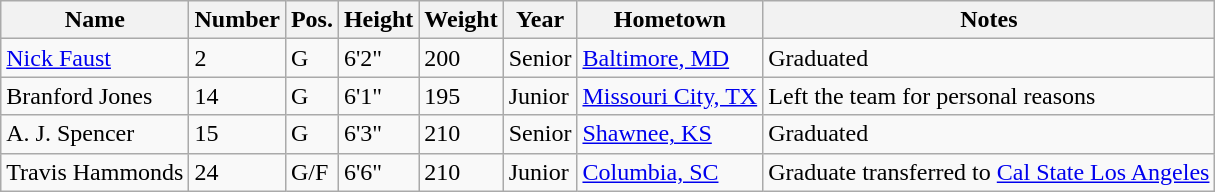<table class="wikitable sortable" border="1">
<tr>
<th>Name</th>
<th>Number</th>
<th>Pos.</th>
<th>Height</th>
<th>Weight</th>
<th>Year</th>
<th>Hometown</th>
<th class="unsortable">Notes</th>
</tr>
<tr>
<td><a href='#'>Nick Faust</a></td>
<td>2</td>
<td>G</td>
<td>6'2"</td>
<td>200</td>
<td>Senior</td>
<td><a href='#'>Baltimore, MD</a></td>
<td>Graduated</td>
</tr>
<tr>
<td>Branford Jones</td>
<td>14</td>
<td>G</td>
<td>6'1"</td>
<td>195</td>
<td>Junior</td>
<td><a href='#'>Missouri City, TX</a></td>
<td>Left the team for personal reasons</td>
</tr>
<tr>
<td>A. J. Spencer</td>
<td>15</td>
<td>G</td>
<td>6'3"</td>
<td>210</td>
<td>Senior</td>
<td><a href='#'>Shawnee, KS</a></td>
<td>Graduated</td>
</tr>
<tr>
<td>Travis Hammonds</td>
<td>24</td>
<td>G/F</td>
<td>6'6"</td>
<td>210</td>
<td>Junior</td>
<td><a href='#'>Columbia, SC</a></td>
<td>Graduate transferred to <a href='#'>Cal State Los Angeles</a></td>
</tr>
</table>
